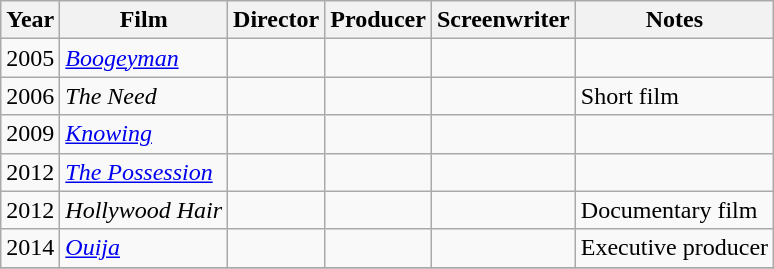<table class="wikitable" style="margin-right: 0;">
<tr>
<th>Year</th>
<th>Film</th>
<th>Director</th>
<th>Producer</th>
<th>Screenwriter</th>
<th>Notes</th>
</tr>
<tr>
<td>2005</td>
<td><em><a href='#'>Boogeyman</a></em></td>
<td></td>
<td></td>
<td></td>
<td></td>
</tr>
<tr>
<td>2006</td>
<td><em>The Need</em></td>
<td></td>
<td></td>
<td></td>
<td>Short film</td>
</tr>
<tr>
<td>2009</td>
<td><em><a href='#'>Knowing</a></em></td>
<td></td>
<td></td>
<td></td>
<td></td>
</tr>
<tr>
<td>2012</td>
<td><em><a href='#'>The Possession</a></em></td>
<td></td>
<td></td>
<td></td>
<td></td>
</tr>
<tr>
<td>2012</td>
<td><em>Hollywood Hair</em></td>
<td></td>
<td></td>
<td></td>
<td>Documentary film</td>
</tr>
<tr>
<td>2014</td>
<td><em><a href='#'>Ouija</a></em></td>
<td></td>
<td></td>
<td></td>
<td>Executive producer</td>
</tr>
<tr>
</tr>
</table>
